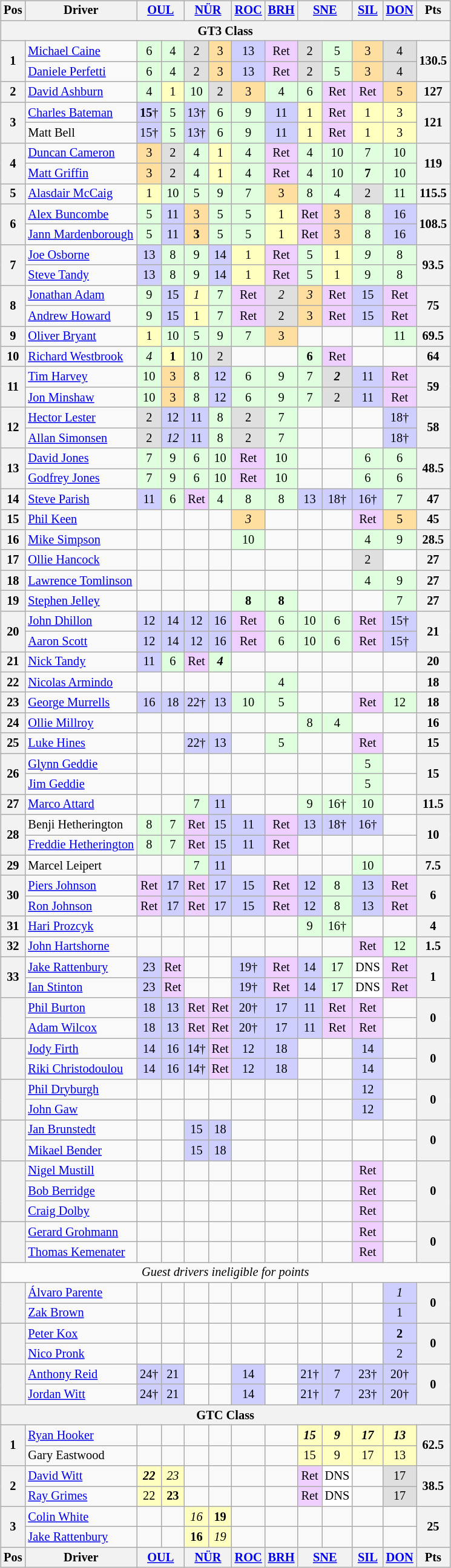<table>
<tr>
<td><br><table class="wikitable" style="font-size: 85%; text-align: center;">
<tr valign="top">
<th valign="middle">Pos</th>
<th valign="middle">Driver</th>
<th colspan=2><a href='#'>OUL</a></th>
<th colspan=2><a href='#'>NÜR</a></th>
<th><a href='#'>ROC</a></th>
<th><a href='#'>BRH</a></th>
<th colspan=2><a href='#'>SNE</a></th>
<th><a href='#'>SIL</a></th>
<th><a href='#'>DON</a></th>
<th valign="middle">Pts</th>
</tr>
<tr>
<th colspan=13>GT3 Class</th>
</tr>
<tr>
<th rowspan=2>1</th>
<td align=left> <a href='#'>Michael Caine</a></td>
<td style="background:#DFFFDF;">6</td>
<td style="background:#DFFFDF;">4</td>
<td style="background:#DFDFDF;">2</td>
<td style="background:#FFDF9F;">3</td>
<td style="background:#CFCFFF;">13</td>
<td style="background:#EFCFFF;">Ret</td>
<td style="background:#DFDFDF;">2</td>
<td style="background:#DFFFDF;">5</td>
<td style="background:#FFDF9F;">3</td>
<td style="background:#DFDFDF;">4</td>
<th rowspan=2>130.5</th>
</tr>
<tr>
<td align=left> <a href='#'>Daniele Perfetti</a></td>
<td style="background:#DFFFDF;">6</td>
<td style="background:#DFFFDF;">4</td>
<td style="background:#DFDFDF;">2</td>
<td style="background:#FFDF9F;">3</td>
<td style="background:#CFCFFF;">13</td>
<td style="background:#EFCFFF;">Ret</td>
<td style="background:#DFDFDF;">2</td>
<td style="background:#DFFFDF;">5</td>
<td style="background:#FFDF9F;">3</td>
<td style="background:#DFDFDF;">4</td>
</tr>
<tr>
<th>2</th>
<td align=left> <a href='#'>David Ashburn</a></td>
<td style="background:#DFFFDF;">4</td>
<td style="background:#FFFFBF;">1</td>
<td style="background:#DFFFDF;">10</td>
<td style="background:#DFDFDF;">2</td>
<td style="background:#FFDF9F;">3</td>
<td style="background:#DFFFDF;">4</td>
<td style="background:#DFFFDF;">6</td>
<td style="background:#EFCFFF;">Ret</td>
<td style="background:#EFCFFF;">Ret</td>
<td style="background:#FFDF9F;">5</td>
<th>127</th>
</tr>
<tr>
<th rowspan=2>3</th>
<td align=left> <a href='#'>Charles Bateman</a></td>
<td style="background:#CFCFFF;"><strong>15</strong>†</td>
<td style="background:#DFFFDF;">5</td>
<td style="background:#CFCFFF;">13†</td>
<td style="background:#DFFFDF;">6</td>
<td style="background:#DFFFDF;">9</td>
<td style="background:#CFCFFF;">11</td>
<td style="background:#FFFFBF;">1</td>
<td style="background:#EFCFFF;">Ret</td>
<td style="background:#FFFFBF;">1</td>
<td style="background:#FFFFBF;">3</td>
<th rowspan=2>121</th>
</tr>
<tr>
<td align=left> Matt Bell</td>
<td style="background:#CFCFFF;">15†</td>
<td style="background:#DFFFDF;">5</td>
<td style="background:#CFCFFF;">13†</td>
<td style="background:#DFFFDF;">6</td>
<td style="background:#DFFFDF;">9</td>
<td style="background:#CFCFFF;">11</td>
<td style="background:#FFFFBF;">1</td>
<td style="background:#EFCFFF;">Ret</td>
<td style="background:#FFFFBF;">1</td>
<td style="background:#FFFFBF;">3</td>
</tr>
<tr>
<th rowspan=2>4</th>
<td align=left> <a href='#'>Duncan Cameron</a></td>
<td style="background:#FFDF9F;">3</td>
<td style="background:#DFDFDF;">2</td>
<td style="background:#DFFFDF;">4</td>
<td style="background:#FFFFBF;">1</td>
<td style="background:#DFFFDF;">4</td>
<td style="background:#EFCFFF;">Ret</td>
<td style="background:#DFFFDF;">4</td>
<td style="background:#DFFFDF;">10</td>
<td style="background:#DFFFDF;">7</td>
<td style="background:#DFFFDF;">10</td>
<th rowspan=2>119</th>
</tr>
<tr>
<td align=left> <a href='#'>Matt Griffin</a></td>
<td style="background:#FFDF9F;">3</td>
<td style="background:#DFDFDF;">2</td>
<td style="background:#DFFFDF;">4</td>
<td style="background:#FFFFBF;">1</td>
<td style="background:#DFFFDF;">4</td>
<td style="background:#EFCFFF;">Ret</td>
<td style="background:#DFFFDF;">4</td>
<td style="background:#DFFFDF;">10</td>
<td style="background:#DFFFDF;"><strong>7</strong></td>
<td style="background:#DFFFDF;">10</td>
</tr>
<tr>
<th>5</th>
<td align=left> <a href='#'>Alasdair McCaig</a></td>
<td style="background:#FFFFBF;">1</td>
<td style="background:#DFFFDF;">10</td>
<td style="background:#DFFFDF;">5</td>
<td style="background:#DFFFDF;">9</td>
<td style="background:#DFFFDF;">7</td>
<td style="background:#FFDF9F;">3</td>
<td style="background:#DFFFDF;">8</td>
<td style="background:#DFFFDF;">4</td>
<td style="background:#DFDFDF;">2</td>
<td style="background:#DFFFDF;">11</td>
<th>115.5</th>
</tr>
<tr>
<th rowspan=2>6</th>
<td align=left> <a href='#'>Alex Buncombe</a></td>
<td style="background:#DFFFDF;">5</td>
<td style="background:#CFCFFF;">11</td>
<td style="background:#FFDF9F;">3</td>
<td style="background:#DFFFDF;">5</td>
<td style="background:#DFFFDF;">5</td>
<td style="background:#FFFFBF;">1</td>
<td style="background:#EFCFFF;">Ret</td>
<td style="background:#FFDF9F;">3</td>
<td style="background:#DFFFDF;">8</td>
<td style="background:#CFCFFF;">16</td>
<th rowspan=2>108.5</th>
</tr>
<tr>
<td align=left> <a href='#'>Jann Mardenborough</a></td>
<td style="background:#DFFFDF;">5</td>
<td style="background:#CFCFFF;">11</td>
<td style="background:#FFDF9F;"><strong>3</strong></td>
<td style="background:#DFFFDF;">5</td>
<td style="background:#DFFFDF;">5</td>
<td style="background:#FFFFBF;">1</td>
<td style="background:#EFCFFF;">Ret</td>
<td style="background:#FFDF9F;">3</td>
<td style="background:#DFFFDF;">8</td>
<td style="background:#CFCFFF;">16</td>
</tr>
<tr>
<th rowspan=2>7</th>
<td align=left> <a href='#'>Joe Osborne</a></td>
<td style="background:#CFCFFF;">13</td>
<td style="background:#DFFFDF;">8</td>
<td style="background:#DFFFDF;">9</td>
<td style="background:#CFCFFF;">14</td>
<td style="background:#FFFFBF;">1</td>
<td style="background:#EFCFFF;">Ret</td>
<td style="background:#DFFFDF;">5</td>
<td style="background:#FFFFBF;">1</td>
<td style="background:#DFFFDF;"><em>9</em></td>
<td style="background:#DFFFDF;">8</td>
<th rowspan=2>93.5</th>
</tr>
<tr>
<td align=left> <a href='#'>Steve Tandy</a></td>
<td style="background:#CFCFFF;">13</td>
<td style="background:#DFFFDF;">8</td>
<td style="background:#DFFFDF;">9</td>
<td style="background:#CFCFFF;">14</td>
<td style="background:#FFFFBF;">1</td>
<td style="background:#EFCFFF;">Ret</td>
<td style="background:#DFFFDF;">5</td>
<td style="background:#FFFFBF;">1</td>
<td style="background:#DFFFDF;">9</td>
<td style="background:#DFFFDF;">8</td>
</tr>
<tr>
<th rowspan=2>8</th>
<td align=left> <a href='#'>Jonathan Adam</a></td>
<td style="background:#DFFFDF;">9</td>
<td style="background:#CFCFFF;">15</td>
<td style="background:#FFFFBF;"><em>1</em></td>
<td style="background:#DFFFDF;">7</td>
<td style="background:#EFCFFF;">Ret</td>
<td style="background:#DFDFDF;"><em>2</em></td>
<td style="background:#FFDF9F;"><em>3</em></td>
<td style="background:#EFCFFF;">Ret</td>
<td style="background:#CFCFFF;">15</td>
<td style="background:#EFCFFF;">Ret</td>
<th rowspan=2>75</th>
</tr>
<tr>
<td align=left> <a href='#'>Andrew Howard</a></td>
<td style="background:#DFFFDF;">9</td>
<td style="background:#CFCFFF;">15</td>
<td style="background:#FFFFBF;">1</td>
<td style="background:#DFFFDF;">7</td>
<td style="background:#EFCFFF;">Ret</td>
<td style="background:#DFDFDF;">2</td>
<td style="background:#FFDF9F;">3</td>
<td style="background:#EFCFFF;">Ret</td>
<td style="background:#CFCFFF;">15</td>
<td style="background:#EFCFFF;">Ret</td>
</tr>
<tr>
<th>9</th>
<td align=left> <a href='#'>Oliver Bryant</a></td>
<td style="background:#FFFFBF;">1</td>
<td style="background:#DFFFDF;">10</td>
<td style="background:#DFFFDF;">5</td>
<td style="background:#DFFFDF;">9</td>
<td style="background:#DFFFDF;">7</td>
<td style="background:#FFDF9F;">3</td>
<td></td>
<td></td>
<td></td>
<td style="background:#DFFFDF;">11</td>
<th>69.5</th>
</tr>
<tr>
<th>10</th>
<td align=left> <a href='#'>Richard Westbrook</a></td>
<td style="background:#DFFFDF;"><em>4</em></td>
<td style="background:#FFFFBF;"><strong>1</strong></td>
<td style="background:#DFFFDF;">10</td>
<td style="background:#DFDFDF;">2</td>
<td></td>
<td></td>
<td style="background:#DFFFDF;"><strong>6</strong></td>
<td style="background:#EFCFFF;">Ret</td>
<td></td>
<td></td>
<th>64</th>
</tr>
<tr>
<th rowspan=2>11</th>
<td align=left> <a href='#'>Tim Harvey</a></td>
<td style="background:#DFFFDF;">10</td>
<td style="background:#FFDF9F;">3</td>
<td style="background:#DFFFDF;">8</td>
<td style="background:#CFCFFF;">12</td>
<td style="background:#DFFFDF;">6</td>
<td style="background:#DFFFDF;">9</td>
<td style="background:#DFFFDF;">7</td>
<td style="background:#DFDFDF;"><strong><em>2</em></strong></td>
<td style="background:#CFCFFF;">11</td>
<td style="background:#EFCFFF;">Ret</td>
<th rowspan=2>59</th>
</tr>
<tr>
<td align=left> <a href='#'>Jon Minshaw</a></td>
<td style="background:#DFFFDF;">10</td>
<td style="background:#FFDF9F;">3</td>
<td style="background:#DFFFDF;">8</td>
<td style="background:#CFCFFF;">12</td>
<td style="background:#DFFFDF;">6</td>
<td style="background:#DFFFDF;">9</td>
<td style="background:#DFFFDF;">7</td>
<td style="background:#DFDFDF;">2</td>
<td style="background:#CFCFFF;">11</td>
<td style="background:#EFCFFF;">Ret</td>
</tr>
<tr>
<th rowspan=2>12</th>
<td align=left> <a href='#'>Hector Lester</a></td>
<td style="background:#DFDFDF;">2</td>
<td style="background:#CFCFFF;">12</td>
<td style="background:#CFCFFF;">11</td>
<td style="background:#DFFFDF;">8</td>
<td style="background:#DFDFDF;">2</td>
<td style="background:#DFFFDF;">7</td>
<td></td>
<td></td>
<td></td>
<td style="background:#CFCFFF;">18†</td>
<th rowspan=2>58</th>
</tr>
<tr>
<td align=left> <a href='#'>Allan Simonsen</a></td>
<td style="background:#DFDFDF;">2</td>
<td style="background:#CFCFFF;"><em>12</em></td>
<td style="background:#CFCFFF;">11</td>
<td style="background:#DFFFDF;">8</td>
<td style="background:#DFDFDF;">2</td>
<td style="background:#DFFFDF;">7</td>
<td></td>
<td></td>
<td></td>
<td style="background:#CFCFFF;">18†</td>
</tr>
<tr>
<th rowspan=2>13</th>
<td align=left> <a href='#'>David Jones</a></td>
<td style="background:#DFFFDF;">7</td>
<td style="background:#DFFFDF;">9</td>
<td style="background:#DFFFDF;">6</td>
<td style="background:#DFFFDF;">10</td>
<td style="background:#EFCFFF;">Ret</td>
<td style="background:#DFFFDF;">10</td>
<td></td>
<td></td>
<td style="background:#DFFFDF;">6</td>
<td style="background:#DFFFDF;">6</td>
<th rowspan=2>48.5</th>
</tr>
<tr>
<td align=left> <a href='#'>Godfrey Jones</a></td>
<td style="background:#DFFFDF;">7</td>
<td style="background:#DFFFDF;">9</td>
<td style="background:#DFFFDF;">6</td>
<td style="background:#DFFFDF;">10</td>
<td style="background:#EFCFFF;">Ret</td>
<td style="background:#DFFFDF;">10</td>
<td></td>
<td></td>
<td style="background:#DFFFDF;">6</td>
<td style="background:#DFFFDF;">6</td>
</tr>
<tr>
<th>14</th>
<td align=left> <a href='#'>Steve Parish</a></td>
<td style="background:#CFCFFF;">11</td>
<td style="background:#DFFFDF;">6</td>
<td style="background:#EFCFFF;">Ret</td>
<td style="background:#DFFFDF;">4</td>
<td style="background:#DFFFDF;">8</td>
<td style="background:#DFFFDF;">8</td>
<td style="background:#CFCFFF;">13</td>
<td style="background:#CFCFFF;">18†</td>
<td style="background:#CFCFFF;">16†</td>
<td style="background:#DFFFDF;">7</td>
<th>47</th>
</tr>
<tr>
<th>15</th>
<td align=left> <a href='#'>Phil Keen</a></td>
<td></td>
<td></td>
<td></td>
<td></td>
<td style="background:#FFDF9F;"><em>3</em></td>
<td></td>
<td></td>
<td></td>
<td style="background:#EFCFFF;">Ret</td>
<td style="background:#FFDF9F;">5</td>
<th>45</th>
</tr>
<tr>
<th>16</th>
<td align=left> <a href='#'>Mike Simpson</a></td>
<td></td>
<td></td>
<td></td>
<td></td>
<td style="background:#DFFFDF;">10</td>
<td></td>
<td></td>
<td></td>
<td style="background:#DFFFDF;">4</td>
<td style="background:#DFFFDF;">9</td>
<th>28.5</th>
</tr>
<tr>
<th>17</th>
<td align=left> <a href='#'>Ollie Hancock</a></td>
<td></td>
<td></td>
<td></td>
<td></td>
<td></td>
<td></td>
<td></td>
<td></td>
<td style="background:#DFDFDF;">2</td>
<td></td>
<th>27</th>
</tr>
<tr>
<th>18</th>
<td align=left> <a href='#'>Lawrence Tomlinson</a></td>
<td></td>
<td></td>
<td></td>
<td></td>
<td></td>
<td></td>
<td></td>
<td></td>
<td style="background:#DFFFDF;">4</td>
<td style="background:#DFFFDF;">9</td>
<th>27</th>
</tr>
<tr>
<th>19</th>
<td align=left> <a href='#'>Stephen Jelley</a></td>
<td></td>
<td></td>
<td></td>
<td></td>
<td style="background:#DFFFDF;"><strong>8</strong></td>
<td style="background:#DFFFDF;"><strong>8</strong></td>
<td></td>
<td></td>
<td></td>
<td style="background:#DFFFDF;">7</td>
<th>27</th>
</tr>
<tr>
<th rowspan=2>20</th>
<td align=left> <a href='#'>John Dhillon</a></td>
<td style="background:#CFCFFF;">12</td>
<td style="background:#CFCFFF;">14</td>
<td style="background:#CFCFFF;">12</td>
<td style="background:#CFCFFF;">16</td>
<td style="background:#EFCFFF;">Ret</td>
<td style="background:#DFFFDF;">6</td>
<td style="background:#DFFFDF;">10</td>
<td style="background:#DFFFDF;">6</td>
<td style="background:#EFCFFF;">Ret</td>
<td style="background:#CFCFFF;">15†</td>
<th rowspan=2>21</th>
</tr>
<tr>
<td align=left> <a href='#'>Aaron Scott</a></td>
<td style="background:#CFCFFF;">12</td>
<td style="background:#CFCFFF;">14</td>
<td style="background:#CFCFFF;">12</td>
<td style="background:#CFCFFF;">16</td>
<td style="background:#EFCFFF;">Ret</td>
<td style="background:#DFFFDF;">6</td>
<td style="background:#DFFFDF;">10</td>
<td style="background:#DFFFDF;">6</td>
<td style="background:#EFCFFF;">Ret</td>
<td style="background:#CFCFFF;">15†</td>
</tr>
<tr>
<th>21</th>
<td align=left> <a href='#'>Nick Tandy</a></td>
<td style="background:#CFCFFF;">11</td>
<td style="background:#DFFFDF;">6</td>
<td style="background:#EFCFFF;">Ret</td>
<td style="background:#DFFFDF;"><strong><em>4</em></strong></td>
<td></td>
<td></td>
<td></td>
<td></td>
<td></td>
<td></td>
<th>20</th>
</tr>
<tr>
<th>22</th>
<td align=left> <a href='#'>Nicolas Armindo</a></td>
<td></td>
<td></td>
<td></td>
<td></td>
<td></td>
<td style="background:#DFFFDF;">4</td>
<td></td>
<td></td>
<td></td>
<td></td>
<th>18</th>
</tr>
<tr>
<th>23</th>
<td align=left> <a href='#'>George Murrells</a></td>
<td style="background:#CFCFFF;">16</td>
<td style="background:#CFCFFF;">18</td>
<td style="background:#CFCFFF;">22†</td>
<td style="background:#CFCFFF;">13</td>
<td style="background:#DFFFDF;">10</td>
<td style="background:#DFFFDF;">5</td>
<td></td>
<td></td>
<td style="background:#EFCFFF;">Ret</td>
<td style="background:#DFFFDF;">12</td>
<th>18</th>
</tr>
<tr>
<th>24</th>
<td align=left> <a href='#'>Ollie Millroy</a></td>
<td></td>
<td></td>
<td></td>
<td></td>
<td></td>
<td></td>
<td style="background:#DFFFDF;">8</td>
<td style="background:#DFFFDF;">4</td>
<td></td>
<td></td>
<th>16</th>
</tr>
<tr>
<th>25</th>
<td align=left> <a href='#'>Luke Hines</a></td>
<td></td>
<td></td>
<td style="background:#CFCFFF;">22†</td>
<td style="background:#CFCFFF;">13</td>
<td></td>
<td style="background:#DFFFDF;">5</td>
<td></td>
<td></td>
<td style="background:#EFCFFF;">Ret</td>
<td></td>
<th>15</th>
</tr>
<tr>
<th rowspan=2>26</th>
<td align=left> <a href='#'>Glynn Geddie</a></td>
<td></td>
<td></td>
<td></td>
<td></td>
<td></td>
<td></td>
<td></td>
<td></td>
<td style="background:#DFFFDF;">5</td>
<td></td>
<th rowspan=2>15</th>
</tr>
<tr>
<td align=left> <a href='#'>Jim Geddie</a></td>
<td></td>
<td></td>
<td></td>
<td></td>
<td></td>
<td></td>
<td></td>
<td></td>
<td style="background:#DFFFDF;">5</td>
<td></td>
</tr>
<tr>
<th>27</th>
<td align=left> <a href='#'>Marco Attard</a></td>
<td></td>
<td></td>
<td style="background:#DFFFDF;">7</td>
<td style="background:#CFCFFF;">11</td>
<td></td>
<td></td>
<td style="background:#DFFFDF;">9</td>
<td style="background:#DFFFDF;">16†</td>
<td style="background:#DFFFDF;">10</td>
<td></td>
<th>11.5</th>
</tr>
<tr>
<th rowspan=2>28</th>
<td align=left> Benji Hetherington</td>
<td style="background:#DFFFDF;">8</td>
<td style="background:#DFFFDF;">7</td>
<td style="background:#EFCFFF;">Ret</td>
<td style="background:#CFCFFF;">15</td>
<td style="background:#CFCFFF;">11</td>
<td style="background:#EFCFFF;">Ret</td>
<td style="background:#CFCFFF;">13</td>
<td style="background:#CFCFFF;">18†</td>
<td style="background:#CFCFFF;">16†</td>
<td></td>
<th rowspan=2>10</th>
</tr>
<tr>
<td align=left> <a href='#'>Freddie Hetherington</a></td>
<td style="background:#DFFFDF;">8</td>
<td style="background:#DFFFDF;">7</td>
<td style="background:#EFCFFF;">Ret</td>
<td style="background:#CFCFFF;">15</td>
<td style="background:#CFCFFF;">11</td>
<td style="background:#EFCFFF;">Ret</td>
<td></td>
<td></td>
<td></td>
<td></td>
</tr>
<tr>
<th>29</th>
<td align=left> Marcel Leipert</td>
<td></td>
<td></td>
<td style="background:#DFFFDF;">7</td>
<td style="background:#CFCFFF;">11</td>
<td></td>
<td></td>
<td></td>
<td></td>
<td style="background:#DFFFDF;">10</td>
<td></td>
<th>7.5</th>
</tr>
<tr>
<th rowspan=2>30</th>
<td align=left> <a href='#'>Piers Johnson</a></td>
<td style="background:#EFCFFF;">Ret</td>
<td style="background:#CFCFFF;">17</td>
<td style="background:#EFCFFF;">Ret</td>
<td style="background:#CFCFFF;">17</td>
<td style="background:#CFCFFF;">15</td>
<td style="background:#EFCFFF;">Ret</td>
<td style="background:#CFCFFF;">12</td>
<td style="background:#DFFFDF;">8</td>
<td style="background:#CFCFFF;">13</td>
<td style="background:#EFCFFF;">Ret</td>
<th rowspan=2>6</th>
</tr>
<tr>
<td align=left> <a href='#'>Ron Johnson</a></td>
<td style="background:#EFCFFF;">Ret</td>
<td style="background:#CFCFFF;">17</td>
<td style="background:#EFCFFF;">Ret</td>
<td style="background:#CFCFFF;">17</td>
<td style="background:#CFCFFF;">15</td>
<td style="background:#EFCFFF;">Ret</td>
<td style="background:#CFCFFF;">12</td>
<td style="background:#DFFFDF;">8</td>
<td style="background:#CFCFFF;">13</td>
<td style="background:#EFCFFF;">Ret</td>
</tr>
<tr>
<th>31</th>
<td align=left> <a href='#'>Hari Prozcyk</a></td>
<td></td>
<td></td>
<td></td>
<td></td>
<td></td>
<td></td>
<td style="background:#DFFFDF;">9</td>
<td style="background:#DFFFDF;">16†</td>
<td></td>
<td></td>
<th>4</th>
</tr>
<tr>
<th>32</th>
<td align=left> <a href='#'>John Hartshorne</a></td>
<td></td>
<td></td>
<td></td>
<td></td>
<td></td>
<td></td>
<td></td>
<td></td>
<td style="background:#EFCFFF;">Ret</td>
<td style="background:#DFFFDF;">12</td>
<th>1.5</th>
</tr>
<tr>
<th rowspan=2>33</th>
<td align=left> <a href='#'>Jake Rattenbury</a></td>
<td style="background:#CFCFFF;">23</td>
<td style="background:#EFCFFF;">Ret</td>
<td></td>
<td></td>
<td style="background:#CFCFFF;">19†</td>
<td style="background:#EFCFFF;">Ret</td>
<td style="background:#CFCFFF;">14</td>
<td style="background:#DFFFDF;">17</td>
<td style="background:#FFFFFF;">DNS</td>
<td style="background:#EFCFFF;">Ret</td>
<th rowspan=2>1</th>
</tr>
<tr>
<td align=left> <a href='#'>Ian Stinton</a></td>
<td style="background:#CFCFFF;">23</td>
<td style="background:#EFCFFF;">Ret</td>
<td></td>
<td></td>
<td style="background:#CFCFFF;">19†</td>
<td style="background:#EFCFFF;">Ret</td>
<td style="background:#CFCFFF;">14</td>
<td style="background:#DFFFDF;">17</td>
<td style="background:#FFFFFF;">DNS</td>
<td style="background:#EFCFFF;">Ret</td>
</tr>
<tr>
<th rowspan=2></th>
<td align=left> <a href='#'>Phil Burton</a></td>
<td style="background:#CFCFFF;">18</td>
<td style="background:#CFCFFF;">13</td>
<td style="background:#EFCFFF;">Ret</td>
<td style="background:#EFCFFF;">Ret</td>
<td style="background:#CFCFFF;">20†</td>
<td style="background:#CFCFFF;">17</td>
<td style="background:#CFCFFF;">11</td>
<td style="background:#EFCFFF;">Ret</td>
<td style="background:#EFCFFF;">Ret</td>
<td></td>
<th rowspan=2>0</th>
</tr>
<tr>
<td align=left> <a href='#'>Adam Wilcox</a></td>
<td style="background:#CFCFFF;">18</td>
<td style="background:#CFCFFF;">13</td>
<td style="background:#EFCFFF;">Ret</td>
<td style="background:#EFCFFF;">Ret</td>
<td style="background:#CFCFFF;">20†</td>
<td style="background:#CFCFFF;">17</td>
<td style="background:#CFCFFF;">11</td>
<td style="background:#EFCFFF;">Ret</td>
<td style="background:#EFCFFF;">Ret</td>
<td></td>
</tr>
<tr>
<th rowspan=2></th>
<td align=left> <a href='#'>Jody Firth</a></td>
<td style="background:#CFCFFF;">14</td>
<td style="background:#CFCFFF;">16</td>
<td style="background:#CFCFFF;">14†</td>
<td style="background:#EFCFFF;">Ret</td>
<td style="background:#CFCFFF;">12</td>
<td style="background:#CFCFFF;">18</td>
<td></td>
<td></td>
<td style="background:#CFCFFF;">14</td>
<td></td>
<th rowspan=2>0</th>
</tr>
<tr>
<td align=left> <a href='#'>Riki Christodoulou</a></td>
<td style="background:#CFCFFF;">14</td>
<td style="background:#CFCFFF;">16</td>
<td style="background:#CFCFFF;">14†</td>
<td style="background:#EFCFFF;">Ret</td>
<td style="background:#CFCFFF;">12</td>
<td style="background:#CFCFFF;">18</td>
<td></td>
<td></td>
<td style="background:#CFCFFF;">14</td>
<td></td>
</tr>
<tr>
<th rowspan=2></th>
<td align=left> <a href='#'>Phil Dryburgh</a></td>
<td></td>
<td></td>
<td></td>
<td></td>
<td></td>
<td></td>
<td></td>
<td></td>
<td style="background:#CFCFFF;">12</td>
<td></td>
<th rowspan=2>0</th>
</tr>
<tr>
<td align=left> <a href='#'>John Gaw</a></td>
<td></td>
<td></td>
<td></td>
<td></td>
<td></td>
<td></td>
<td></td>
<td></td>
<td style="background:#CFCFFF;">12</td>
<td></td>
</tr>
<tr>
<th rowspan=2></th>
<td align=left> <a href='#'>Jan Brunstedt</a></td>
<td></td>
<td></td>
<td style="background:#CFCFFF;">15</td>
<td style="background:#CFCFFF;">18</td>
<td></td>
<td></td>
<td></td>
<td></td>
<td></td>
<td></td>
<th rowspan=2>0</th>
</tr>
<tr>
<td align=left> <a href='#'>Mikael Bender</a></td>
<td></td>
<td></td>
<td style="background:#CFCFFF;">15</td>
<td style="background:#CFCFFF;">18</td>
<td></td>
<td></td>
<td></td>
<td></td>
<td></td>
<td></td>
</tr>
<tr>
<th rowspan=3></th>
<td align=left> <a href='#'>Nigel Mustill</a></td>
<td></td>
<td></td>
<td></td>
<td></td>
<td></td>
<td></td>
<td></td>
<td></td>
<td style="background:#EFCFFF;">Ret</td>
<td></td>
<th rowspan=3>0</th>
</tr>
<tr>
<td align=left> <a href='#'>Bob Berridge</a></td>
<td></td>
<td></td>
<td></td>
<td></td>
<td></td>
<td></td>
<td></td>
<td></td>
<td style="background:#EFCFFF;">Ret</td>
<td></td>
</tr>
<tr>
<td align=left> <a href='#'>Craig Dolby</a></td>
<td></td>
<td></td>
<td></td>
<td></td>
<td></td>
<td></td>
<td></td>
<td></td>
<td style="background:#EFCFFF;">Ret</td>
<td></td>
</tr>
<tr>
<th rowspan=2></th>
<td align=left> <a href='#'>Gerard Grohmann</a></td>
<td></td>
<td></td>
<td></td>
<td></td>
<td></td>
<td></td>
<td></td>
<td></td>
<td style="background:#EFCFFF;">Ret</td>
<td></td>
<th rowspan=2>0</th>
</tr>
<tr>
<td align=left> <a href='#'>Thomas Kemenater</a></td>
<td></td>
<td></td>
<td></td>
<td></td>
<td></td>
<td></td>
<td></td>
<td></td>
<td style="background:#EFCFFF;">Ret</td>
<td></td>
</tr>
<tr>
<td colspan=13 align=center><em>Guest drivers ineligible for points</em></td>
</tr>
<tr>
<th rowspan=2></th>
<td align=left> <a href='#'>Álvaro Parente</a></td>
<td></td>
<td></td>
<td></td>
<td></td>
<td></td>
<td></td>
<td></td>
<td></td>
<td></td>
<td style="background:#CFCFFF;"><em>1</em></td>
<th rowspan=2>0</th>
</tr>
<tr>
<td align=left> <a href='#'>Zak Brown</a></td>
<td></td>
<td></td>
<td></td>
<td></td>
<td></td>
<td></td>
<td></td>
<td></td>
<td></td>
<td style="background:#CFCFFF;">1</td>
</tr>
<tr>
<th rowspan=2></th>
<td align=left> <a href='#'>Peter Kox</a></td>
<td></td>
<td></td>
<td></td>
<td></td>
<td></td>
<td></td>
<td></td>
<td></td>
<td></td>
<td style="background:#CFCFFF;"><strong>2</strong></td>
<th rowspan=2>0</th>
</tr>
<tr>
<td align=left> <a href='#'>Nico Pronk</a></td>
<td></td>
<td></td>
<td></td>
<td></td>
<td></td>
<td></td>
<td></td>
<td></td>
<td></td>
<td style="background:#CFCFFF;">2</td>
</tr>
<tr>
<th rowspan=2></th>
<td align=left> <a href='#'>Anthony Reid</a></td>
<td style="background:#CFCFFF;">24†</td>
<td style="background:#CFCFFF;">21</td>
<td></td>
<td></td>
<td style="background:#CFCFFF;">14</td>
<td></td>
<td style="background:#CFCFFF;">21†</td>
<td style="background:#CFCFFF;">7</td>
<td style="background:#CFCFFF;">23†</td>
<td style="background:#CFCFFF;">20†</td>
<th rowspan=2>0</th>
</tr>
<tr>
<td align=left> <a href='#'>Jordan Witt</a></td>
<td style="background:#CFCFFF;">24†</td>
<td style="background:#CFCFFF;">21</td>
<td></td>
<td></td>
<td style="background:#CFCFFF;">14</td>
<td></td>
<td style="background:#CFCFFF;">21†</td>
<td style="background:#CFCFFF;">7</td>
<td style="background:#CFCFFF;">23†</td>
<td style="background:#CFCFFF;">20†</td>
</tr>
<tr>
<th colspan=13>GTC Class</th>
</tr>
<tr>
<th rowspan=2>1</th>
<td align=left> <a href='#'>Ryan Hooker</a></td>
<td></td>
<td></td>
<td></td>
<td></td>
<td></td>
<td></td>
<td style="background:#FFFFBF;"><strong><em>15</em></strong></td>
<td style="background:#FFFFBF;"><strong><em>9</em></strong></td>
<td style="background:#FFFFBF;"><strong><em>17</em></strong></td>
<td style="background:#FFFFBF;"><strong><em>13</em></strong></td>
<th rowspan=2>62.5</th>
</tr>
<tr>
<td align=left> Gary Eastwood</td>
<td></td>
<td></td>
<td></td>
<td></td>
<td></td>
<td></td>
<td style="background:#FFFFBF;">15</td>
<td style="background:#FFFFBF;">9</td>
<td style="background:#FFFFBF;">17</td>
<td style="background:#FFFFBF;">13</td>
</tr>
<tr>
<th rowspan=2>2</th>
<td align=left> <a href='#'>David Witt</a></td>
<td style="background:#FFFFBF;"><strong><em>22</em></strong></td>
<td style="background:#FFFFBF;"><em>23</em></td>
<td></td>
<td></td>
<td></td>
<td></td>
<td style="background:#EFCFFF;">Ret</td>
<td style="background:#FFFFFF;">DNS</td>
<td></td>
<td style="background:#DFDFDF;">17</td>
<th rowspan=2>38.5</th>
</tr>
<tr>
<td align=left> <a href='#'>Ray Grimes</a></td>
<td style="background:#FFFFBF;">22</td>
<td style="background:#FFFFBF;"><strong>23</strong></td>
<td></td>
<td></td>
<td></td>
<td></td>
<td style="background:#EFCFFF;">Ret</td>
<td style="background:#FFFFFF;">DNS</td>
<td></td>
<td style="background:#DFDFDF;">17</td>
</tr>
<tr>
<th rowspan=2>3</th>
<td align=left> <a href='#'>Colin White</a></td>
<td></td>
<td></td>
<td style="background:#FFFFBF;"><em>16</em></td>
<td style="background:#FFFFBF;"><strong>19</strong></td>
<td></td>
<td></td>
<td></td>
<td></td>
<td></td>
<td></td>
<th rowspan=2>25</th>
</tr>
<tr>
<td align=left> <a href='#'>Jake Rattenbury</a></td>
<td></td>
<td></td>
<td style="background:#FFFFBF;"><strong>16</strong></td>
<td style="background:#FFFFBF;"><em>19</em></td>
<td></td>
<td></td>
<td></td>
<td></td>
<td></td>
<td></td>
</tr>
<tr valign="top">
<th valign="middle">Pos</th>
<th valign="middle">Driver</th>
<th colspan=2><a href='#'>OUL</a></th>
<th colspan=2><a href='#'>NÜR</a></th>
<th><a href='#'>ROC</a></th>
<th><a href='#'>BRH</a></th>
<th colspan=2><a href='#'>SNE</a></th>
<th><a href='#'>SIL</a></th>
<th><a href='#'>DON</a></th>
<th valign="middle">Pts</th>
</tr>
</table>
</td>
<td valign="top"><br></td>
</tr>
</table>
